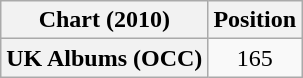<table class="wikitable plainrowheaders" style="text-align:center">
<tr>
<th>Chart (2010)</th>
<th>Position</th>
</tr>
<tr>
<th scope="row">UK Albums (OCC)</th>
<td align="center">165</td>
</tr>
</table>
